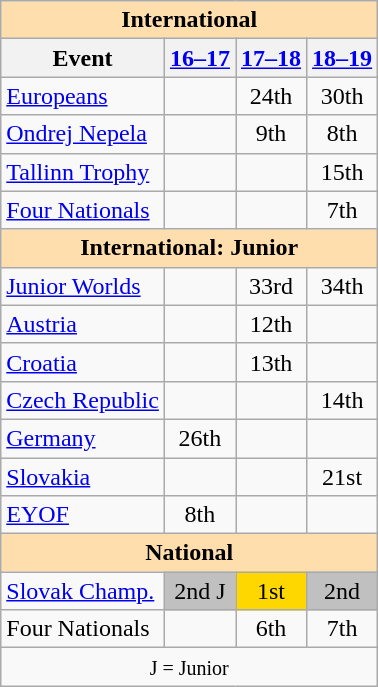<table class="wikitable" style="text-align:center">
<tr>
<th style="background-color: #ffdead; " colspan=4 align=center>International</th>
</tr>
<tr>
<th>Event</th>
<th><a href='#'>16–17</a></th>
<th><a href='#'>17–18</a></th>
<th><a href='#'>18–19</a></th>
</tr>
<tr>
<td align=left><a href='#'>Europeans</a></td>
<td></td>
<td>24th</td>
<td>30th</td>
</tr>
<tr>
<td align=left> <a href='#'>Ondrej Nepela</a></td>
<td></td>
<td>9th</td>
<td>8th</td>
</tr>
<tr>
<td align=left> <a href='#'>Tallinn Trophy</a></td>
<td></td>
<td></td>
<td>15th</td>
</tr>
<tr>
<td align=left><a href='#'>Four Nationals</a></td>
<td></td>
<td></td>
<td>7th</td>
</tr>
<tr>
<th style="background-color: #ffdead; " colspan=4 align=center>International: Junior</th>
</tr>
<tr>
<td align=left><a href='#'>Junior Worlds</a></td>
<td></td>
<td>33rd</td>
<td>34th</td>
</tr>
<tr>
<td align=left> <a href='#'>Austria</a></td>
<td></td>
<td>12th</td>
<td></td>
</tr>
<tr>
<td align=left> <a href='#'>Croatia</a></td>
<td></td>
<td>13th</td>
<td></td>
</tr>
<tr>
<td align=left> <a href='#'>Czech Republic</a></td>
<td></td>
<td></td>
<td>14th</td>
</tr>
<tr>
<td align=left> <a href='#'>Germany</a></td>
<td>26th</td>
<td></td>
<td></td>
</tr>
<tr>
<td align=left> <a href='#'>Slovakia</a></td>
<td></td>
<td></td>
<td>21st</td>
</tr>
<tr>
<td align=left><a href='#'>EYOF</a></td>
<td>8th</td>
<td></td>
<td></td>
</tr>
<tr>
<th style="background-color: #ffdead; " colspan=4 align=center>National</th>
</tr>
<tr>
<td align=left><a href='#'>Slovak Champ.</a></td>
<td bgcolor=silver>2nd J</td>
<td bgcolor=gold>1st</td>
<td bgcolor=silver>2nd</td>
</tr>
<tr>
<td align=left>Four Nationals</td>
<td></td>
<td>6th</td>
<td>7th</td>
</tr>
<tr>
<td colspan=4 align=center><small> J = Junior </small></td>
</tr>
</table>
